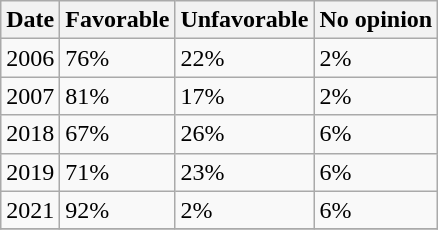<table class="wikitable floatright">
<tr>
<th>Date</th>
<th>Favorable</th>
<th>Unfavorable</th>
<th>No opinion</th>
</tr>
<tr>
<td>2006</td>
<td>76%</td>
<td>22%</td>
<td>2%</td>
</tr>
<tr>
<td>2007</td>
<td>81%</td>
<td>17%</td>
<td>2%</td>
</tr>
<tr>
<td>2018</td>
<td>67%</td>
<td>26%</td>
<td>6%</td>
</tr>
<tr>
<td>2019</td>
<td>71%</td>
<td>23%</td>
<td>6%</td>
</tr>
<tr>
<td>2021</td>
<td>92%</td>
<td>2%</td>
<td>6%</td>
</tr>
<tr>
</tr>
</table>
